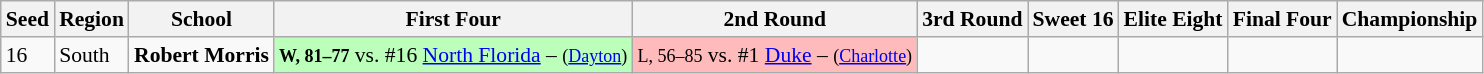<table class="sortable wikitable" style="white-space:nowrap; font-size:90%;">
<tr>
<th>Seed</th>
<th>Region</th>
<th>School</th>
<th>First Four</th>
<th>2nd Round</th>
<th>3rd Round</th>
<th>Sweet 16</th>
<th>Elite Eight</th>
<th>Final Four</th>
<th>Championship</th>
</tr>
<tr>
<td>16</td>
<td>South</td>
<td><strong>Robert Morris</strong></td>
<td style="background:#bfb;"><small><strong>W, 81–77</strong></small> vs. #16 <a href='#'>North Florida</a> – <small>(<a href='#'>Dayton</a>)</small></td>
<td style="background:#fbb;"><small>L, 56–85</small> vs. #1 <a href='#'>Duke</a> – <small>(<a href='#'>Charlotte</a>)</small></td>
<td></td>
<td></td>
<td></td>
<td></td>
<td></td>
</tr>
</table>
